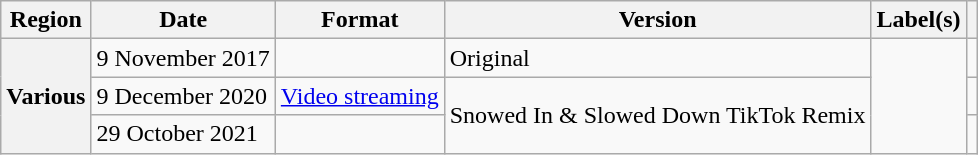<table class="wikitable plainrowheaders">
<tr>
<th scope="col">Region</th>
<th scope="col">Date</th>
<th scope="col">Format</th>
<th scope="col">Version</th>
<th scope="col">Label(s)</th>
<th scope="col"></th>
</tr>
<tr>
<th rowspan="3" scope="row">Various</th>
<td>9 November 2017</td>
<td></td>
<td>Original</td>
<td rowspan="3"></td>
<td></td>
</tr>
<tr>
<td>9 December 2020</td>
<td><a href='#'>Video streaming</a></td>
<td rowspan="2">Snowed In & Slowed Down TikTok Remix</td>
<td></td>
</tr>
<tr>
<td>29 October 2021</td>
<td></td>
<td></td>
</tr>
</table>
